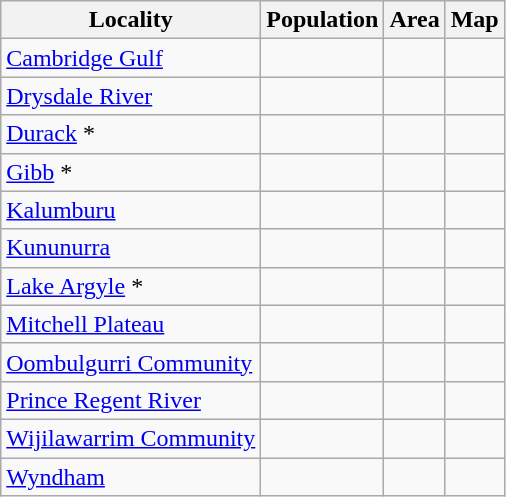<table class="wikitable sortable">
<tr>
<th>Locality</th>
<th data-sort-type=number>Population</th>
<th data-sort-type=number>Area</th>
<th>Map</th>
</tr>
<tr>
<td><a href='#'>Cambridge Gulf</a></td>
<td></td>
<td></td>
<td></td>
</tr>
<tr>
<td><a href='#'>Drysdale River</a></td>
<td></td>
<td></td>
<td></td>
</tr>
<tr>
<td><a href='#'>Durack</a> *</td>
<td></td>
<td></td>
<td></td>
</tr>
<tr>
<td><a href='#'>Gibb</a> *</td>
<td></td>
<td></td>
<td></td>
</tr>
<tr>
<td><a href='#'>Kalumburu</a></td>
<td></td>
<td></td>
<td></td>
</tr>
<tr>
<td><a href='#'>Kununurra</a></td>
<td></td>
<td></td>
<td></td>
</tr>
<tr>
<td><a href='#'>Lake Argyle</a> *</td>
<td></td>
<td></td>
<td></td>
</tr>
<tr>
<td><a href='#'>Mitchell Plateau</a></td>
<td></td>
<td></td>
<td></td>
</tr>
<tr>
<td><a href='#'>Oombulgurri Community</a></td>
<td></td>
<td></td>
<td></td>
</tr>
<tr>
<td><a href='#'>Prince Regent River</a></td>
<td></td>
<td></td>
<td></td>
</tr>
<tr>
<td><a href='#'>Wijilawarrim Community</a></td>
<td></td>
<td></td>
<td></td>
</tr>
<tr>
<td><a href='#'>Wyndham</a></td>
<td></td>
<td></td>
<td></td>
</tr>
</table>
